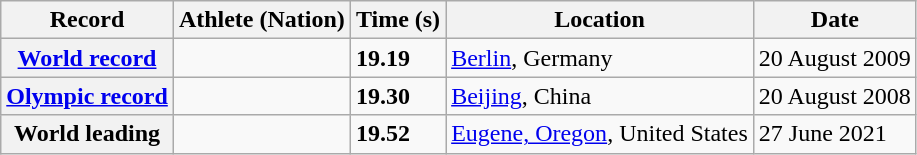<table class="wikitable">
<tr>
<th scope="col">Record</th>
<th scope="col">Athlete (Nation)</th>
<th scope="col">Time (s)</th>
<th scope="col">Location</th>
<th scope="col">Date</th>
</tr>
<tr>
<th scope="row"><a href='#'>World record</a></th>
<td></td>
<td><strong>19.19</strong></td>
<td><a href='#'>Berlin</a>, Germany</td>
<td>20 August 2009</td>
</tr>
<tr>
<th scope="row"><a href='#'>Olympic record</a></th>
<td></td>
<td><strong>19.30</strong></td>
<td><a href='#'>Beijing</a>, China</td>
<td>20 August 2008</td>
</tr>
<tr>
<th scope="row">World leading</th>
<td></td>
<td><strong>19.52</strong> </td>
<td><a href='#'>Eugene, Oregon</a>, United States</td>
<td>27 June 2021</td>
</tr>
</table>
